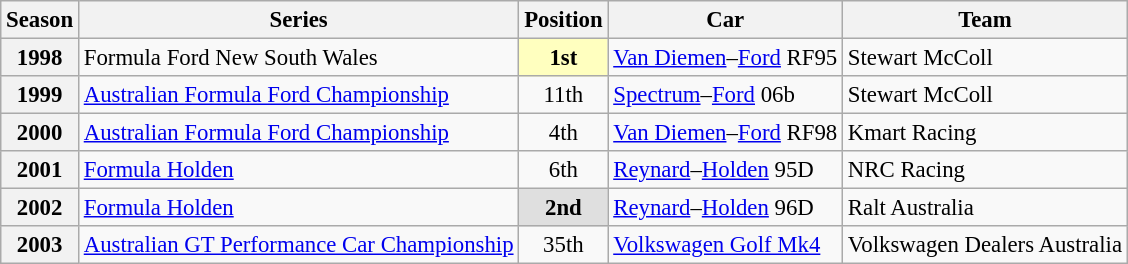<table class="wikitable" style="font-size: 95%;">
<tr>
<th>Season</th>
<th>Series</th>
<th>Position</th>
<th>Car</th>
<th>Team</th>
</tr>
<tr>
<th>1998</th>
<td nowrap>Formula Ford New South Wales</td>
<td style="background: #ffffbf" align="center"><strong>1st</strong></td>
<td nowrap><a href='#'>Van Diemen</a>–<a href='#'>Ford</a> RF95</td>
<td nowrap>Stewart McColl</td>
</tr>
<tr>
<th>1999</th>
<td nowrap><a href='#'>Australian Formula Ford Championship</a></td>
<td align="center">11th</td>
<td nowrap><a href='#'>Spectrum</a>–<a href='#'>Ford</a> 06b</td>
<td nowrap>Stewart McColl</td>
</tr>
<tr>
<th>2000</th>
<td nowrap><a href='#'>Australian Formula Ford Championship</a></td>
<td align="center">4th</td>
<td nowrap><a href='#'>Van Diemen</a>–<a href='#'>Ford</a> RF98</td>
<td nowrap>Kmart Racing</td>
</tr>
<tr>
<th>2001</th>
<td nowrap><a href='#'>Formula Holden</a></td>
<td align="center">6th</td>
<td nowrap><a href='#'>Reynard</a>–<a href='#'>Holden</a> 95D</td>
<td nowrap>NRC Racing</td>
</tr>
<tr>
<th>2002</th>
<td nowrap><a href='#'>Formula Holden</a></td>
<td style="background: #dfdfdf" align="center"><strong>2nd</strong></td>
<td nowrap><a href='#'>Reynard</a>–<a href='#'>Holden</a> 96D</td>
<td nowrap>Ralt Australia</td>
</tr>
<tr>
<th>2003</th>
<td nowrap><a href='#'>Australian GT Performance Car Championship</a></td>
<td align="center">35th</td>
<td nowrap><a href='#'>Volkswagen Golf Mk4</a></td>
<td nowrap>Volkswagen Dealers Australia</td>
</tr>
</table>
